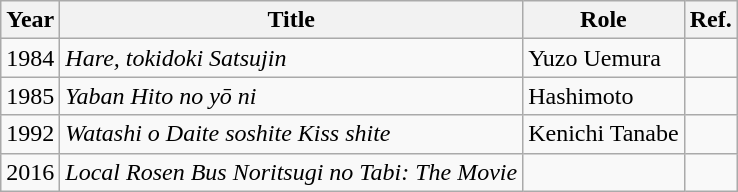<table class="wikitable">
<tr>
<th>Year</th>
<th>Title</th>
<th>Role</th>
<th>Ref.</th>
</tr>
<tr>
<td>1984</td>
<td><em>Hare, tokidoki Satsujin</em></td>
<td>Yuzo Uemura</td>
<td></td>
</tr>
<tr>
<td>1985</td>
<td><em>Yaban Hito no yō ni</em></td>
<td>Hashimoto</td>
<td></td>
</tr>
<tr>
<td>1992</td>
<td><em>Watashi o Daite soshite Kiss shite</em></td>
<td>Kenichi Tanabe</td>
<td></td>
</tr>
<tr>
<td>2016</td>
<td><em>Local Rosen Bus Noritsugi no Tabi: The Movie</em></td>
<td></td>
<td></td>
</tr>
</table>
